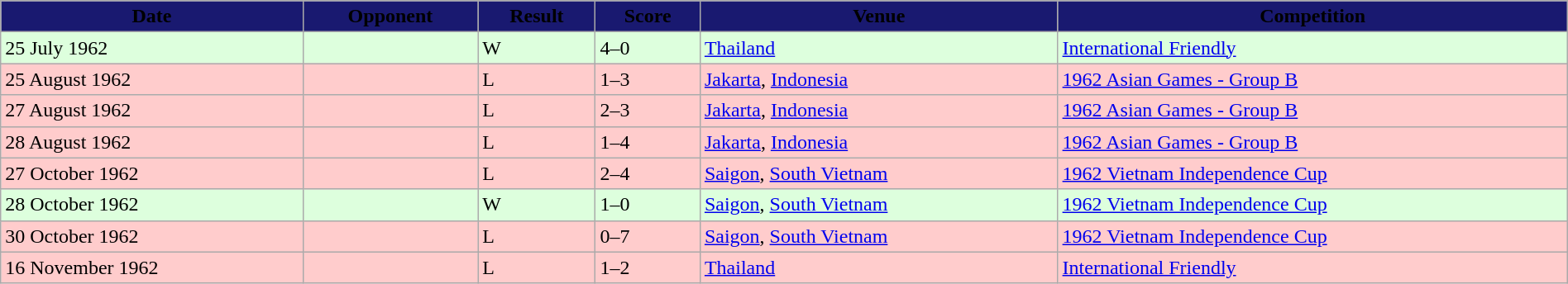<table style="width:100%;" class="wikitable">
<tr>
<th style="background:#191970;"><span>Date</span></th>
<th style="background:#191970;"><span>Opponent</span></th>
<th style="background:#191970;"><span>Result</span></th>
<th style="background:#191970;"><span>Score</span></th>
<th style="background:#191970;"><span>Venue</span></th>
<th style="background:#191970;"><span>Competition</span></th>
</tr>
<tr style="background:#dfd;">
<td>25 July 1962</td>
<td></td>
<td>W</td>
<td>4–0</td>
<td> <a href='#'>Thailand</a></td>
<td><a href='#'>International Friendly</a></td>
</tr>
<tr style="background:#fcc;">
<td>25 August 1962</td>
<td></td>
<td>L</td>
<td>1–3</td>
<td> <a href='#'>Jakarta</a>, <a href='#'>Indonesia</a></td>
<td><a href='#'>1962 Asian Games - Group B</a></td>
</tr>
<tr style="background:#fcc;">
<td>27 August 1962</td>
<td></td>
<td>L</td>
<td>2–3</td>
<td> <a href='#'>Jakarta</a>, <a href='#'>Indonesia</a></td>
<td><a href='#'>1962 Asian Games - Group B</a></td>
</tr>
<tr style="background:#fcc;">
<td>28 August 1962</td>
<td></td>
<td>L</td>
<td>1–4</td>
<td> <a href='#'>Jakarta</a>, <a href='#'>Indonesia</a></td>
<td><a href='#'>1962 Asian Games - Group B</a></td>
</tr>
<tr style="background:#fcc;">
<td>27 October 1962</td>
<td></td>
<td>L</td>
<td>2–4</td>
<td> <a href='#'>Saigon</a>, <a href='#'>South Vietnam</a></td>
<td><a href='#'>1962 Vietnam Independence Cup</a></td>
</tr>
<tr style="background:#dfd;">
<td>28 October 1962</td>
<td></td>
<td>W</td>
<td>1–0</td>
<td> <a href='#'>Saigon</a>, <a href='#'>South Vietnam</a></td>
<td><a href='#'>1962 Vietnam Independence Cup</a></td>
</tr>
<tr style="background:#fcc;">
<td>30 October 1962</td>
<td></td>
<td>L</td>
<td>0–7</td>
<td> <a href='#'>Saigon</a>, <a href='#'>South Vietnam</a></td>
<td><a href='#'>1962 Vietnam Independence Cup</a></td>
</tr>
<tr style="background:#fcc;">
<td>16 November 1962</td>
<td></td>
<td>L</td>
<td>1–2</td>
<td> <a href='#'>Thailand</a></td>
<td><a href='#'>International Friendly</a></td>
</tr>
</table>
